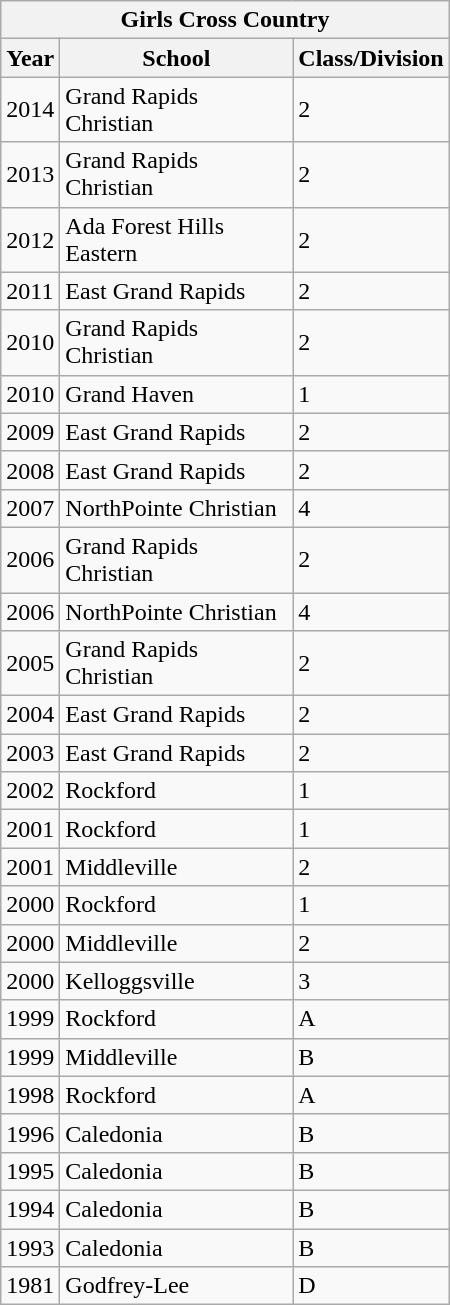<table class="wikitable collapsible collapsed" width="300">
<tr>
<th colspan=3>Girls Cross Country</th>
</tr>
<tr>
<th scope="col">Year</th>
<th scope="col">School</th>
<th scope="col">Class/Division</th>
</tr>
<tr>
<td>2014</td>
<td>Grand Rapids Christian</td>
<td>2</td>
</tr>
<tr>
<td>2013</td>
<td>Grand Rapids Christian</td>
<td>2</td>
</tr>
<tr>
<td>2012</td>
<td>Ada Forest Hills Eastern</td>
<td>2</td>
</tr>
<tr>
<td>2011</td>
<td>East Grand Rapids</td>
<td>2</td>
</tr>
<tr>
<td>2010</td>
<td>Grand Rapids Christian</td>
<td>2</td>
</tr>
<tr>
<td>2010</td>
<td>Grand Haven</td>
<td>1</td>
</tr>
<tr>
<td>2009</td>
<td>East Grand Rapids</td>
<td>2</td>
</tr>
<tr>
<td>2008</td>
<td>East Grand Rapids</td>
<td>2</td>
</tr>
<tr>
<td>2007</td>
<td>NorthPointe Christian</td>
<td>4</td>
</tr>
<tr>
<td>2006</td>
<td>Grand Rapids Christian</td>
<td>2</td>
</tr>
<tr>
<td>2006</td>
<td>NorthPointe Christian</td>
<td>4</td>
</tr>
<tr>
<td>2005</td>
<td>Grand Rapids Christian</td>
<td>2</td>
</tr>
<tr>
<td>2004</td>
<td>East Grand Rapids</td>
<td>2</td>
</tr>
<tr>
<td>2003</td>
<td>East Grand Rapids</td>
<td>2</td>
</tr>
<tr>
<td>2002</td>
<td>Rockford</td>
<td>1</td>
</tr>
<tr>
<td>2001</td>
<td>Rockford</td>
<td>1</td>
</tr>
<tr>
<td>2001</td>
<td>Middleville</td>
<td>2</td>
</tr>
<tr>
<td>2000</td>
<td>Rockford</td>
<td>1</td>
</tr>
<tr>
<td>2000</td>
<td>Middleville</td>
<td>2</td>
</tr>
<tr>
<td>2000</td>
<td>Kelloggsville</td>
<td>3</td>
</tr>
<tr>
<td>1999</td>
<td>Rockford</td>
<td>A</td>
</tr>
<tr>
<td>1999</td>
<td>Middleville</td>
<td>B</td>
</tr>
<tr>
<td>1998</td>
<td>Rockford</td>
<td>A</td>
</tr>
<tr>
<td>1996</td>
<td>Caledonia</td>
<td>B</td>
</tr>
<tr>
<td>1995</td>
<td>Caledonia</td>
<td>B</td>
</tr>
<tr>
<td>1994</td>
<td>Caledonia</td>
<td>B</td>
</tr>
<tr>
<td>1993</td>
<td>Caledonia</td>
<td>B</td>
</tr>
<tr>
<td>1981</td>
<td>Godfrey-Lee</td>
<td>D</td>
</tr>
</table>
